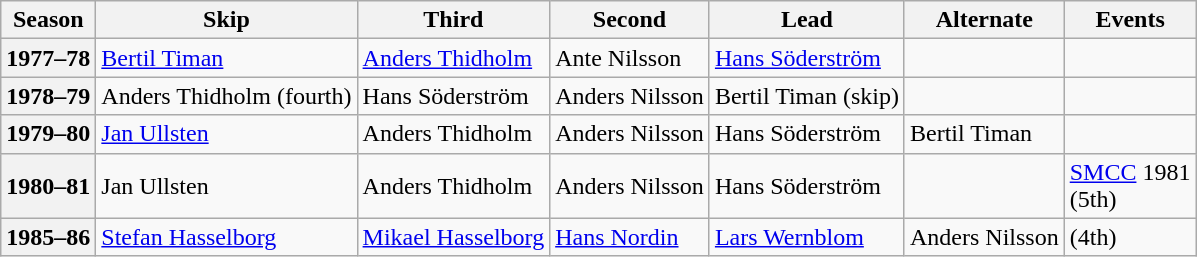<table class="wikitable">
<tr>
<th scope="col">Season</th>
<th scope="col">Skip</th>
<th scope="col">Third</th>
<th scope="col">Second</th>
<th scope="col">Lead</th>
<th scope="col">Alternate</th>
<th scope="col">Events</th>
</tr>
<tr>
<th scope="row">1977–78</th>
<td><a href='#'>Bertil Timan</a></td>
<td><a href='#'>Anders Thidholm</a></td>
<td>Ante Nilsson</td>
<td><a href='#'>Hans Söderström</a></td>
<td></td>
<td></td>
</tr>
<tr>
<th scope="row">1978–79</th>
<td>Anders Thidholm (fourth)</td>
<td>Hans Söderström</td>
<td>Anders Nilsson</td>
<td>Bertil Timan (skip)</td>
<td></td>
<td> </td>
</tr>
<tr>
<th scope="row">1979–80</th>
<td><a href='#'>Jan Ullsten</a></td>
<td>Anders Thidholm</td>
<td>Anders Nilsson</td>
<td>Hans Söderström</td>
<td>Bertil Timan</td>
<td> </td>
</tr>
<tr>
<th scope="row">1980–81</th>
<td>Jan Ullsten</td>
<td>Anders Thidholm</td>
<td>Anders Nilsson</td>
<td>Hans Söderström</td>
<td></td>
<td><a href='#'>SMCC</a> 1981 <br> (5th)</td>
</tr>
<tr>
<th scope="row">1985–86</th>
<td><a href='#'>Stefan Hasselborg</a></td>
<td><a href='#'>Mikael Hasselborg</a></td>
<td><a href='#'>Hans Nordin</a></td>
<td><a href='#'>Lars Wernblom</a></td>
<td>Anders Nilsson</td>
<td> (4th)</td>
</tr>
</table>
